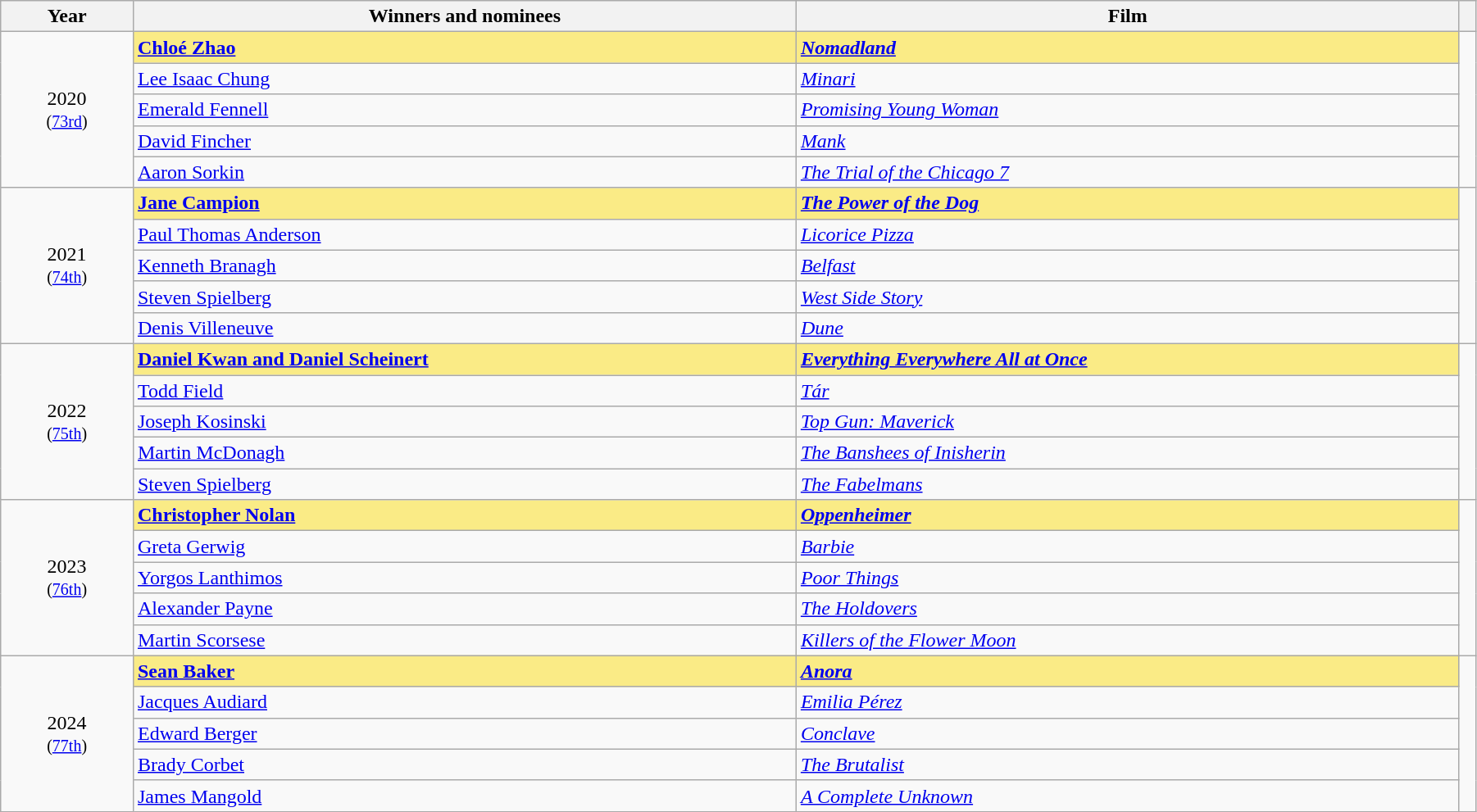<table class="wikitable" width="95%" cellpadding="5">
<tr>
<th width="8%">Year</th>
<th width="40%">Winners and nominees</th>
<th width="40%">Film</th>
<th width="1%"></th>
</tr>
<tr>
<td rowspan="5" style="text-align:center;">2020<br><small>(<a href='#'>73rd</a>)</small></td>
<td style="background:#FAEB86;"><strong><a href='#'>Chloé Zhao</a></strong></td>
<td style="background:#FAEB86;"><strong><em><a href='#'>Nomadland</a></em></strong></td>
<td rowspan="5" style="text-align:center;"></td>
</tr>
<tr>
<td><a href='#'>Lee Isaac Chung</a></td>
<td><em><a href='#'>Minari</a></em></td>
</tr>
<tr>
<td><a href='#'>Emerald Fennell</a></td>
<td><em><a href='#'>Promising Young Woman</a></em></td>
</tr>
<tr>
<td><a href='#'>David Fincher</a></td>
<td><em><a href='#'>Mank</a></em></td>
</tr>
<tr>
<td><a href='#'>Aaron Sorkin</a></td>
<td><em><a href='#'>The Trial of the Chicago 7</a></em></td>
</tr>
<tr>
<td rowspan="5" style="text-align:center;">2021<br><small>(<a href='#'>74th</a>)</small></td>
<td style="background:#FAEB86;"><strong><a href='#'>Jane Campion</a></strong></td>
<td style="background:#FAEB86;"><strong><em><a href='#'>The Power of the Dog</a></em></strong></td>
<td rowspan="5" style="text-align:center;"></td>
</tr>
<tr>
<td><a href='#'>Paul Thomas Anderson</a></td>
<td><em><a href='#'>Licorice Pizza</a></em></td>
</tr>
<tr>
<td><a href='#'>Kenneth Branagh</a></td>
<td><em><a href='#'>Belfast</a></em></td>
</tr>
<tr>
<td><a href='#'>Steven Spielberg</a></td>
<td><em><a href='#'>West Side Story</a></em></td>
</tr>
<tr>
<td><a href='#'>Denis Villeneuve</a></td>
<td><em><a href='#'>Dune</a></em></td>
</tr>
<tr>
<td rowspan="5" style="text-align:center;">2022<br><small>(<a href='#'>75th</a>)</small></td>
<td style="background:#FAEB86;"><strong><a href='#'>Daniel Kwan and Daniel Scheinert</a></strong></td>
<td style="background:#FAEB86;"><strong><em><a href='#'>Everything Everywhere All at Once</a></em></strong></td>
<td rowspan="5" style="text-align:center;"></td>
</tr>
<tr>
<td><a href='#'>Todd Field</a></td>
<td><em><a href='#'>Tár</a></em></td>
</tr>
<tr>
<td><a href='#'>Joseph Kosinski</a></td>
<td><em><a href='#'>Top Gun: Maverick</a></em></td>
</tr>
<tr>
<td><a href='#'>Martin McDonagh</a></td>
<td><em><a href='#'>The Banshees of Inisherin</a></em></td>
</tr>
<tr>
<td><a href='#'>Steven Spielberg</a></td>
<td><em><a href='#'>The Fabelmans</a></em></td>
</tr>
<tr>
<td rowspan="5" style="text-align:center;">2023<br><small>(<a href='#'>76th</a>)</small></td>
<td style="background:#FAEB86;"><strong><a href='#'>Christopher Nolan</a></strong></td>
<td style="background:#FAEB86;"><strong><em><a href='#'>Oppenheimer</a></em></strong></td>
<td rowspan="5" style="text-align:center;"></td>
</tr>
<tr>
<td><a href='#'>Greta Gerwig</a></td>
<td><em><a href='#'>Barbie</a></em></td>
</tr>
<tr>
<td><a href='#'>Yorgos Lanthimos</a></td>
<td><em><a href='#'>Poor Things</a></em></td>
</tr>
<tr>
<td><a href='#'>Alexander Payne</a></td>
<td><em><a href='#'>The Holdovers</a></em></td>
</tr>
<tr>
<td><a href='#'>Martin Scorsese</a></td>
<td><em><a href='#'>Killers of the Flower Moon</a></em></td>
</tr>
<tr>
<td rowspan="5" style="text-align:center;">2024<br><small>(<a href='#'>77th</a>)</small></td>
<td style="background:#FAEB86;"><strong><a href='#'>Sean Baker</a></strong></td>
<td style="background:#FAEB86;"><strong><em><a href='#'>Anora</a></em></strong></td>
<td rowspan="5" style="text-align:center;"></td>
</tr>
<tr>
<td><a href='#'>Jacques Audiard</a></td>
<td><em><a href='#'>Emilia Pérez</a></em></td>
</tr>
<tr>
<td><a href='#'>Edward Berger</a></td>
<td><em><a href='#'>Conclave</a></em></td>
</tr>
<tr>
<td><a href='#'>Brady Corbet</a></td>
<td><em><a href='#'>The Brutalist</a></em></td>
</tr>
<tr>
<td><a href='#'>James Mangold</a></td>
<td><em><a href='#'>A Complete Unknown</a></em></td>
</tr>
</table>
